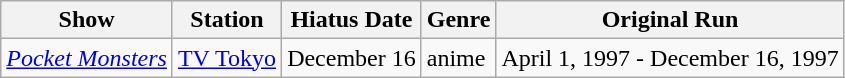<table class="wikitable sortable">
<tr>
<th>Show</th>
<th>Station</th>
<th>Hiatus Date</th>
<th>Genre</th>
<th>Original Run</th>
</tr>
<tr>
<td><em><a href='#'>Pocket Monsters</a></em></td>
<td><a href='#'>TV Tokyo</a></td>
<td>December 16</td>
<td>anime</td>
<td>April 1, 1997 - December 16, 1997</td>
</tr>
</table>
